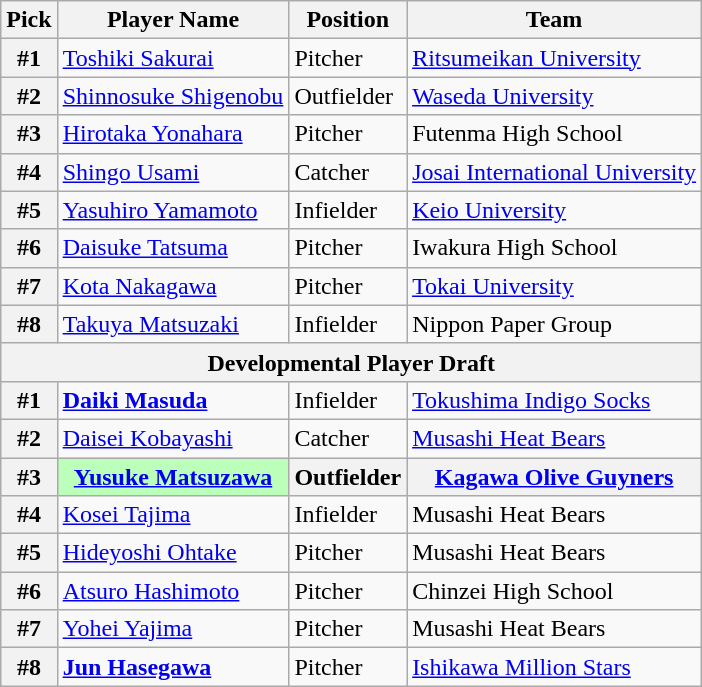<table class="wikitable">
<tr>
<th>Pick</th>
<th>Player Name</th>
<th>Position</th>
<th>Team</th>
</tr>
<tr>
<th>#1</th>
<td><a href='#'>Toshiki Sakurai</a></td>
<td>Pitcher</td>
<td><a href='#'>Ritsumeikan University</a></td>
</tr>
<tr>
<th>#2</th>
<td><a href='#'>Shinnosuke Shigenobu</a></td>
<td>Outfielder</td>
<td><a href='#'>Waseda University</a></td>
</tr>
<tr>
<th>#3</th>
<td><a href='#'>Hirotaka Yonahara</a></td>
<td>Pitcher</td>
<td>Futenma High School</td>
</tr>
<tr>
<th>#4</th>
<td><a href='#'>Shingo Usami</a></td>
<td>Catcher</td>
<td><a href='#'>Josai International University</a></td>
</tr>
<tr>
<th>#5</th>
<td><a href='#'>Yasuhiro Yamamoto</a></td>
<td>Infielder</td>
<td><a href='#'>Keio University</a></td>
</tr>
<tr>
<th>#6</th>
<td><a href='#'>Daisuke Tatsuma</a></td>
<td>Pitcher</td>
<td>Iwakura High School</td>
</tr>
<tr>
<th>#7</th>
<td><a href='#'>Kota Nakagawa</a></td>
<td>Pitcher</td>
<td><a href='#'>Tokai University</a></td>
</tr>
<tr>
<th>#8</th>
<td><a href='#'>Takuya Matsuzaki</a></td>
<td>Infielder</td>
<td>Nippon Paper Group</td>
</tr>
<tr>
<th colspan="5">Developmental Player Draft</th>
</tr>
<tr>
<th>#1</th>
<td><strong><a href='#'>Daiki Masuda</a></strong></td>
<td>Infielder</td>
<td><a href='#'>Tokushima Indigo Socks</a></td>
</tr>
<tr>
<th>#2</th>
<td><a href='#'>Daisei Kobayashi</a></td>
<td>Catcher</td>
<td><a href='#'>Musashi Heat Bears</a></td>
</tr>
<tr>
<th>#3</th>
<th scope="row" style=background:#bfb;><a href='#'>Yusuke Matsuzawa</a></th>
<th>Outfielder</th>
<th><a href='#'>Kagawa Olive Guyners</a></th>
</tr>
<tr>
<th>#4</th>
<td><a href='#'>Kosei Tajima</a></td>
<td>Infielder</td>
<td>Musashi Heat Bears</td>
</tr>
<tr>
<th>#5</th>
<td><a href='#'>Hideyoshi Ohtake</a></td>
<td>Pitcher</td>
<td>Musashi Heat Bears</td>
</tr>
<tr>
<th>#6</th>
<td><a href='#'>Atsuro Hashimoto</a></td>
<td>Pitcher</td>
<td>Chinzei High School</td>
</tr>
<tr>
<th>#7</th>
<td><a href='#'>Yohei Yajima</a></td>
<td>Pitcher</td>
<td>Musashi Heat Bears</td>
</tr>
<tr>
<th>#8</th>
<td><strong><a href='#'>Jun Hasegawa</a></strong></td>
<td>Pitcher</td>
<td><a href='#'>Ishikawa Million Stars</a></td>
</tr>
</table>
